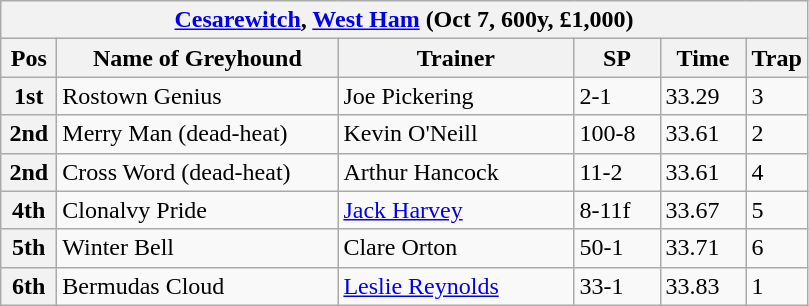<table class="wikitable">
<tr>
<th colspan="6"><a href='#'>Cesarewitch</a>, <a href='#'>West Ham</a> (Oct 7, 600y, £1,000)</th>
</tr>
<tr>
<th width=30>Pos</th>
<th width=180>Name of Greyhound</th>
<th width=150>Trainer</th>
<th width=50>SP</th>
<th width=50>Time</th>
<th width=30>Trap</th>
</tr>
<tr>
<th>1st</th>
<td>Rostown Genius</td>
<td>Joe Pickering</td>
<td>2-1</td>
<td>33.29</td>
<td>3</td>
</tr>
<tr>
<th>2nd</th>
<td>Merry Man (dead-heat)</td>
<td>Kevin O'Neill</td>
<td>100-8</td>
<td>33.61</td>
<td>2</td>
</tr>
<tr>
<th>2nd</th>
<td>Cross Word (dead-heat)</td>
<td>Arthur Hancock</td>
<td>11-2</td>
<td>33.61</td>
<td>4</td>
</tr>
<tr>
<th>4th</th>
<td>Clonalvy Pride</td>
<td><a href='#'>Jack Harvey</a></td>
<td>8-11f</td>
<td>33.67</td>
<td>5</td>
</tr>
<tr>
<th>5th</th>
<td>Winter Bell</td>
<td>Clare Orton</td>
<td>50-1</td>
<td>33.71</td>
<td>6</td>
</tr>
<tr>
<th>6th</th>
<td>Bermudas Cloud</td>
<td><a href='#'>Leslie Reynolds</a></td>
<td>33-1</td>
<td>33.83</td>
<td>1</td>
</tr>
</table>
